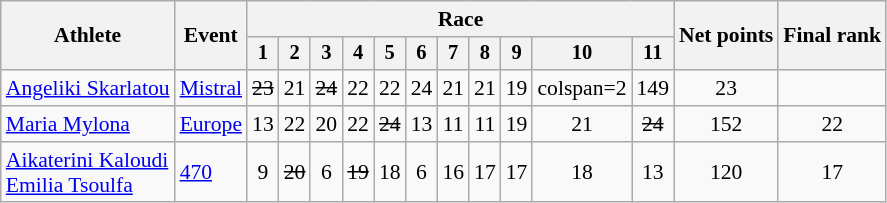<table class="wikitable" style="font-size:90%">
<tr>
<th rowspan="2">Athlete</th>
<th rowspan="2">Event</th>
<th colspan=11>Race</th>
<th rowspan=2>Net points</th>
<th rowspan=2>Final rank</th>
</tr>
<tr style="font-size:95%">
<th>1</th>
<th>2</th>
<th>3</th>
<th>4</th>
<th>5</th>
<th>6</th>
<th>7</th>
<th>8</th>
<th>9</th>
<th>10</th>
<th>11</th>
</tr>
<tr align=center>
<td align=left><a href='#'>Angeliki Skarlatou</a></td>
<td align=left><a href='#'>Mistral</a></td>
<td><s>23</s></td>
<td>21</td>
<td><s>24</s></td>
<td>22</td>
<td>22</td>
<td>24</td>
<td>21</td>
<td>21</td>
<td>19</td>
<td>colspan=2 </td>
<td>149</td>
<td>23</td>
</tr>
<tr align=center>
<td align=left><a href='#'>Maria Mylona</a></td>
<td align=left><a href='#'>Europe</a></td>
<td>13</td>
<td>22</td>
<td>20</td>
<td>22</td>
<td><s>24</s></td>
<td>13</td>
<td>11</td>
<td>11</td>
<td>19</td>
<td>21</td>
<td><s>24</s></td>
<td>152</td>
<td>22</td>
</tr>
<tr align=center>
<td align=left><a href='#'>Aikaterini Kaloudi</a><br><a href='#'>Emilia Tsoulfa</a></td>
<td align=left><a href='#'>470</a></td>
<td>9</td>
<td><s>20</s></td>
<td>6</td>
<td><s>19</s></td>
<td>18</td>
<td>6</td>
<td>16</td>
<td>17</td>
<td>17</td>
<td>18</td>
<td>13</td>
<td>120</td>
<td>17</td>
</tr>
</table>
